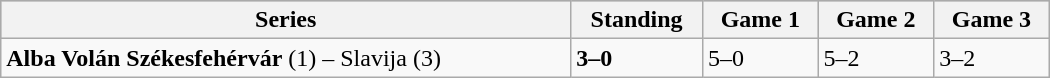<table class="wikitable" width="700px">
<tr style="background-color:#c0c0c0;">
<th>Series</th>
<th>Standing</th>
<th>Game 1</th>
<th>Game 2</th>
<th>Game 3</th>
</tr>
<tr>
<td><strong>Alba Volán Székesfehérvár</strong> (1) – Slavija (3)</td>
<td><strong>3–0</strong></td>
<td>5–0</td>
<td>5–2</td>
<td>3–2</td>
</tr>
</table>
